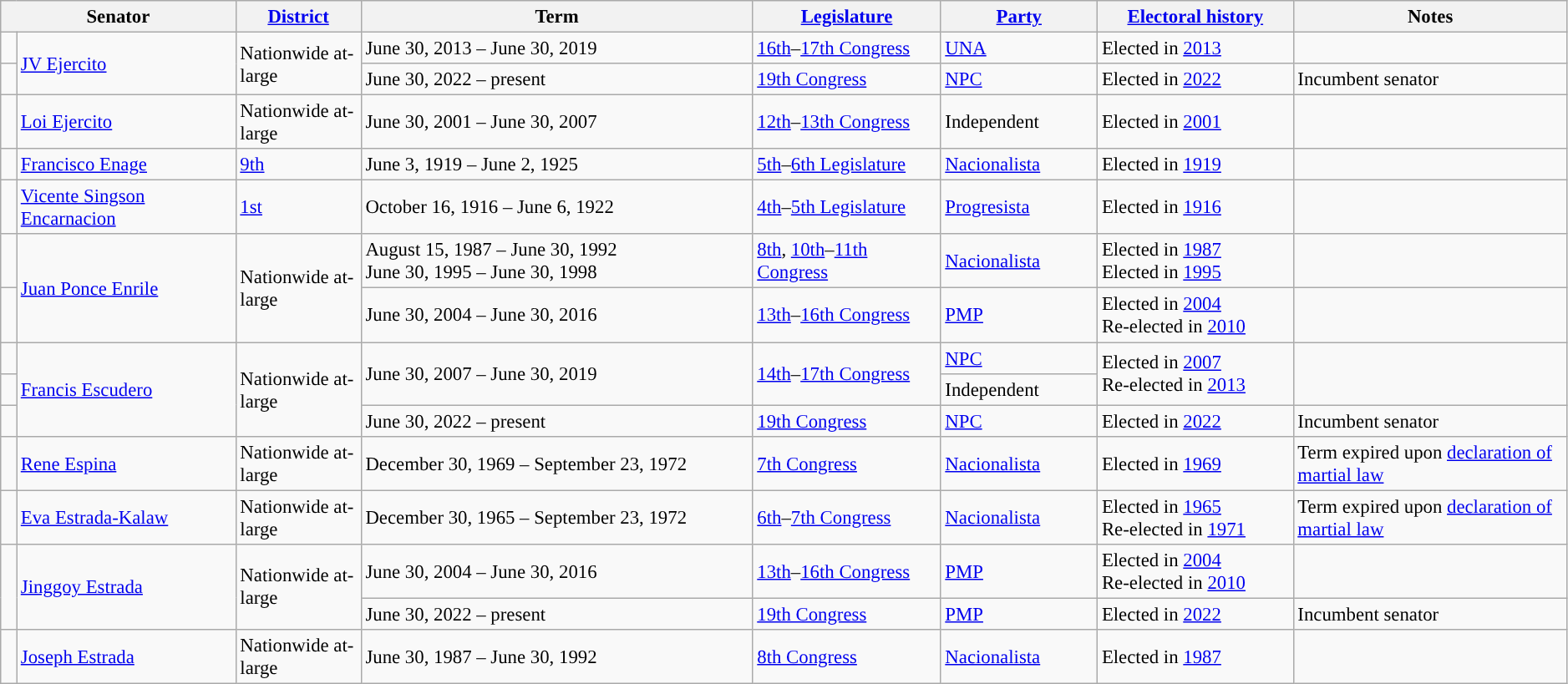<table class="wikitable" style="font-size:95%" width=99%>
<tr>
<th width=15% colspan="2">Senator</th>
<th width=8%><a href='#'>District</a></th>
<th width=25%>Term</th>
<th width=12%><a href='#'>Legislature</a></th>
<th width=10%><a href='#'>Party</a></th>
<th width=12.5%><a href='#'>Electoral history</a></th>
<th width=17.5%>Notes</th>
</tr>
<tr>
<td width=1% style="background-color:"></td>
<td rowspan="2"><a href='#'>JV Ejercito</a></td>
<td rowspan="2">Nationwide at-large</td>
<td>June 30, 2013 – June 30, 2019</td>
<td><a href='#'>16th</a>–<a href='#'>17th Congress</a></td>
<td><a href='#'>UNA</a></td>
<td>Elected in <a href='#'>2013</a></td>
<td></td>
</tr>
<tr>
<td style="background-color:"></td>
<td>June 30, 2022 – present</td>
<td><a href='#'>19th Congress</a></td>
<td><a href='#'>NPC</a></td>
<td>Elected in <a href='#'>2022</a></td>
<td>Incumbent senator</td>
</tr>
<tr>
<td style="background-color:"></td>
<td><a href='#'>Loi Ejercito</a></td>
<td>Nationwide at-large</td>
<td>June 30, 2001 – June 30, 2007</td>
<td><a href='#'>12th</a>–<a href='#'>13th Congress</a></td>
<td>Independent</td>
<td>Elected in <a href='#'>2001</a></td>
<td></td>
</tr>
<tr>
<td style="background-color:"></td>
<td><a href='#'>Francisco Enage</a></td>
<td><a href='#'>9th</a></td>
<td>June 3, 1919 – June 2, 1925</td>
<td><a href='#'>5th</a>–<a href='#'>6th Legislature</a></td>
<td><a href='#'>Nacionalista</a></td>
<td>Elected in <a href='#'>1919</a></td>
<td></td>
</tr>
<tr>
<td style="background-color:"></td>
<td><a href='#'>Vicente Singson Encarnacion</a></td>
<td><a href='#'>1st</a></td>
<td>October 16, 1916 – June 6, 1922</td>
<td><a href='#'>4th</a>–<a href='#'>5th Legislature</a></td>
<td><a href='#'>Progresista</a></td>
<td>Elected in <a href='#'>1916</a></td>
<td></td>
</tr>
<tr>
<td style="background-color:"></td>
<td rowspan="2"><a href='#'>Juan Ponce Enrile</a></td>
<td rowspan="2">Nationwide at-large</td>
<td>August 15, 1987 – June 30, 1992<br>June 30, 1995 – June 30, 1998</td>
<td><a href='#'>8th</a>, <a href='#'>10th</a>–<a href='#'>11th Congress</a></td>
<td><a href='#'>Nacionalista</a></td>
<td>Elected in <a href='#'>1987</a><br>Elected in <a href='#'>1995</a></td>
<td></td>
</tr>
<tr>
<td style="background-color:"></td>
<td>June 30, 2004 – June 30, 2016</td>
<td><a href='#'>13th</a>–<a href='#'>16th Congress</a></td>
<td><a href='#'>PMP</a></td>
<td>Elected in <a href='#'>2004</a><br>Re-elected in <a href='#'>2010</a></td>
<td></td>
</tr>
<tr>
<td style="background-color:"></td>
<td rowspan="3"><a href='#'>Francis Escudero</a></td>
<td rowspan="3">Nationwide at-large</td>
<td rowspan="2">June 30, 2007 – June 30, 2019</td>
<td rowspan="2"><a href='#'>14th</a>–<a href='#'>17th Congress</a></td>
<td><a href='#'>NPC</a></td>
<td rowspan="2">Elected in <a href='#'>2007</a><br>Re-elected in <a href='#'>2013</a></td>
<td rowspan="2"></td>
</tr>
<tr>
<td style="background-color:"></td>
<td>Independent</td>
</tr>
<tr>
<td style="background-color:"></td>
<td>June 30, 2022 – present</td>
<td><a href='#'>19th Congress</a></td>
<td><a href='#'>NPC</a></td>
<td>Elected in <a href='#'>2022</a></td>
<td>Incumbent senator</td>
</tr>
<tr>
<td style="background-color:"></td>
<td><a href='#'>Rene Espina</a></td>
<td>Nationwide at-large</td>
<td>December 30, 1969 – September 23, 1972</td>
<td><a href='#'>7th Congress</a></td>
<td><a href='#'>Nacionalista</a></td>
<td>Elected in <a href='#'>1969</a></td>
<td>Term expired upon <a href='#'>declaration of martial law</a></td>
</tr>
<tr>
<td style="background-color:"></td>
<td><a href='#'>Eva Estrada-Kalaw</a></td>
<td>Nationwide at-large</td>
<td>December 30, 1965 – September 23, 1972</td>
<td><a href='#'>6th</a>–<a href='#'>7th Congress</a></td>
<td><a href='#'>Nacionalista</a></td>
<td>Elected in <a href='#'>1965</a><br>Re-elected in <a href='#'>1971</a></td>
<td>Term expired upon <a href='#'>declaration of martial law</a></td>
</tr>
<tr>
<td rowspan="2" style="background-color:"></td>
<td rowspan="2"><a href='#'>Jinggoy Estrada</a></td>
<td rowspan="2">Nationwide at-large</td>
<td>June 30, 2004 – June 30, 2016</td>
<td><a href='#'>13th</a>–<a href='#'>16th Congress</a></td>
<td><a href='#'>PMP</a></td>
<td>Elected in <a href='#'>2004</a><br>Re-elected in <a href='#'>2010</a></td>
<td></td>
</tr>
<tr>
<td>June 30, 2022 – present</td>
<td><a href='#'>19th Congress</a></td>
<td><a href='#'>PMP</a></td>
<td>Elected in <a href='#'>2022</a></td>
<td>Incumbent senator</td>
</tr>
<tr>
<td style="background-color:"></td>
<td><a href='#'>Joseph Estrada</a></td>
<td>Nationwide at-large</td>
<td>June 30, 1987 – June 30, 1992</td>
<td><a href='#'>8th Congress</a></td>
<td><a href='#'>Nacionalista</a></td>
<td>Elected in <a href='#'>1987</a></td>
<td></td>
</tr>
</table>
